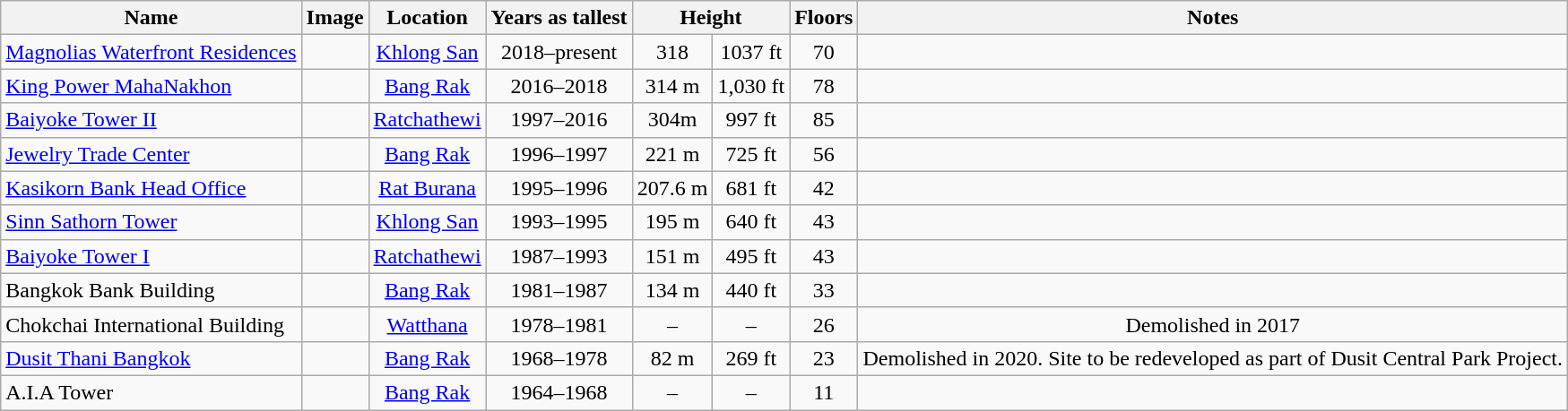<table class="wikitable sortable static-row-numbers" style="text-align:center">
<tr>
<th>Name</th>
<th class="unsortable">Image</th>
<th>Location</th>
<th>Years as tallest</th>
<th Colspan=2>Height</th>
<th>Floors</th>
<th class="unsortable">Notes</th>
</tr>
<tr>
<td align="left"><a href='#'>Magnolias Waterfront Residences</a></td>
<td></td>
<td><a href='#'>Khlong San</a></td>
<td>2018–present</td>
<td>318</td>
<td>1037 ft</td>
<td>70</td>
<td></td>
</tr>
<tr>
<td align="left"><a href='#'>King Power MahaNakhon</a></td>
<td></td>
<td><a href='#'>Bang Rak</a></td>
<td>2016–2018</td>
<td>314 m</td>
<td>1,030 ft</td>
<td>78</td>
<td></td>
</tr>
<tr>
<td align="left"><a href='#'>Baiyoke Tower II</a></td>
<td></td>
<td><a href='#'>Ratchathewi</a></td>
<td>1997–2016</td>
<td>304m</td>
<td>997 ft</td>
<td>85</td>
<td></td>
</tr>
<tr>
<td align="left"><a href='#'>Jewelry Trade Center</a></td>
<td></td>
<td><a href='#'>Bang Rak</a></td>
<td>1996–1997</td>
<td>221 m</td>
<td>725 ft</td>
<td>56</td>
<td></td>
</tr>
<tr>
<td align="left"><a href='#'>Kasikorn Bank Head Office</a></td>
<td></td>
<td><a href='#'>Rat Burana</a></td>
<td>1995–1996</td>
<td>207.6 m</td>
<td>681 ft</td>
<td>42</td>
<td></td>
</tr>
<tr>
<td align="left"><a href='#'>Sinn Sathorn Tower</a></td>
<td></td>
<td><a href='#'>Khlong San</a></td>
<td>1993–1995</td>
<td>195 m</td>
<td>640 ft</td>
<td>43</td>
<td></td>
</tr>
<tr>
<td align="left"><a href='#'>Baiyoke Tower I</a></td>
<td></td>
<td><a href='#'>Ratchathewi</a></td>
<td>1987–1993</td>
<td>151 m</td>
<td>495 ft</td>
<td>43</td>
<td></td>
</tr>
<tr>
<td align="left">Bangkok Bank Building</td>
<td></td>
<td><a href='#'>Bang Rak</a></td>
<td>1981–1987</td>
<td>134 m</td>
<td>440 ft</td>
<td>33</td>
<td></td>
</tr>
<tr>
<td align="left">Chokchai International Building</td>
<td></td>
<td><a href='#'>Watthana</a></td>
<td>1978–1981</td>
<td>–</td>
<td>–</td>
<td>26</td>
<td>Demolished in 2017</td>
</tr>
<tr>
<td align="left"><a href='#'>Dusit Thani Bangkok</a></td>
<td></td>
<td><a href='#'>Bang Rak</a></td>
<td>1968–1978</td>
<td>82 m</td>
<td>269 ft</td>
<td>23</td>
<td>Demolished in 2020. Site to be redeveloped as part of Dusit Central Park Project.</td>
</tr>
<tr>
<td align="left">A.I.A Tower</td>
<td></td>
<td><a href='#'>Bang Rak</a></td>
<td>1964–1968</td>
<td>–</td>
<td>–</td>
<td>11</td>
<td></td>
</tr>
</table>
